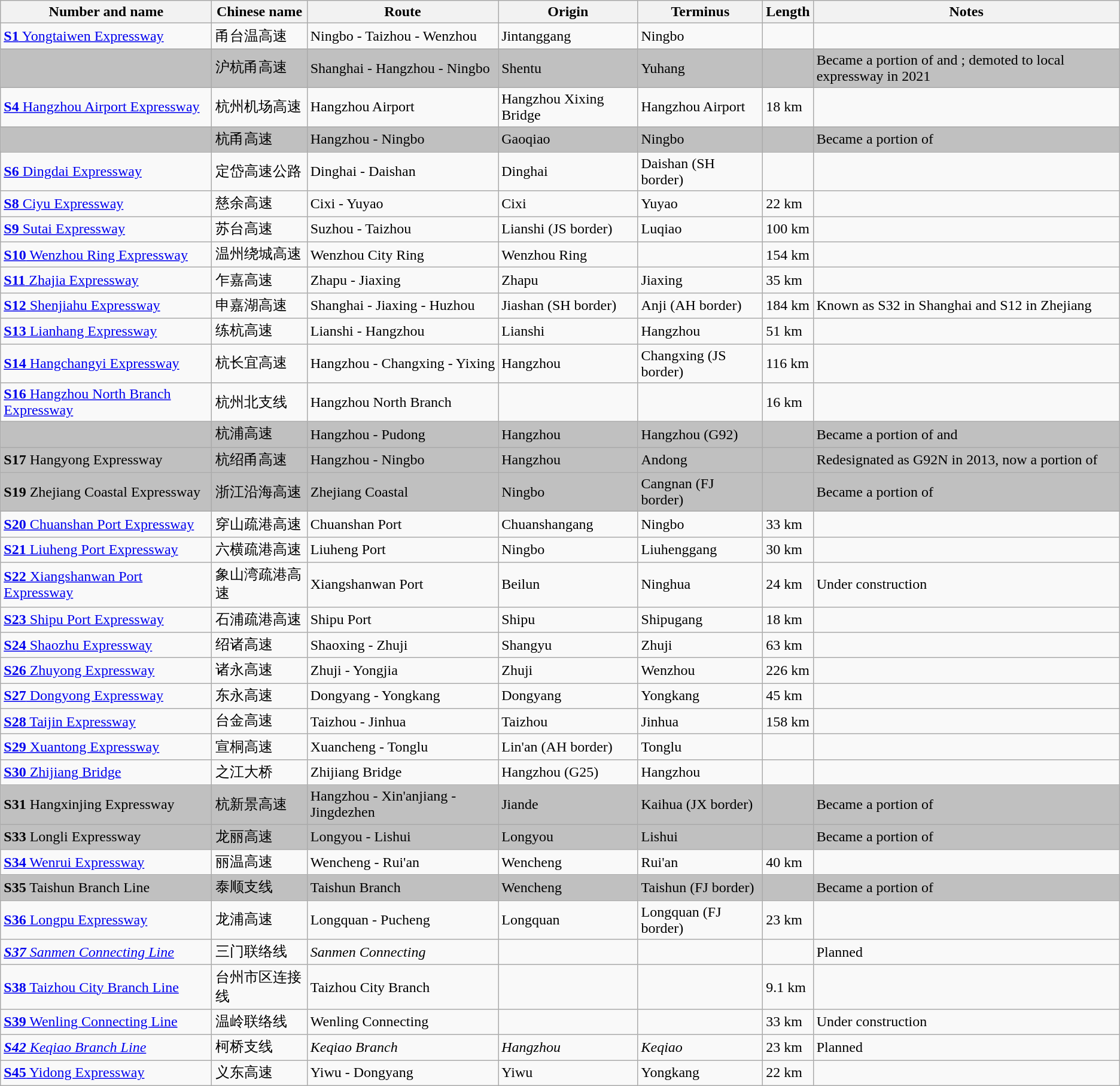<table class="wikitable collapsible">
<tr>
<th>Number and name</th>
<th>Chinese name</th>
<th>Route</th>
<th>Origin</th>
<th>Terminus</th>
<th>Length</th>
<th>Notes</th>
</tr>
<tr>
<td> <a href='#'><strong>S1</strong> Yongtaiwen Expressway</a></td>
<td>甬台温高速</td>
<td>Ningbo - Taizhou - Wenzhou</td>
<td>Jintanggang</td>
<td>Ningbo</td>
<td></td>
<td></td>
</tr>
<tr style="background:Silver; color:black;">
<td> </td>
<td>沪杭甬高速</td>
<td>Shanghai - Hangzhou - Ningbo</td>
<td>Shentu</td>
<td>Yuhang</td>
<td></td>
<td>Became a portion of  and ; demoted to local expressway in 2021</td>
</tr>
<tr>
<td> <a href='#'><strong>S4</strong> Hangzhou Airport Expressway</a></td>
<td>杭州机场高速</td>
<td>Hangzhou Airport</td>
<td>Hangzhou Xixing Bridge</td>
<td>Hangzhou Airport</td>
<td>18 km</td>
<td></td>
</tr>
<tr style="background:Silver; color:black;">
<td> </td>
<td>杭甬高速</td>
<td>Hangzhou - Ningbo</td>
<td>Gaoqiao</td>
<td>Ningbo</td>
<td></td>
<td>Became a portion of </td>
</tr>
<tr>
<td> <a href='#'><strong>S6</strong> Dingdai Expressway</a></td>
<td>定岱高速公路</td>
<td>Dinghai - Daishan</td>
<td>Dinghai</td>
<td>Daishan (SH border)</td>
<td></td>
<td></td>
</tr>
<tr>
<td> <a href='#'><strong>S8</strong> Ciyu Expressway</a></td>
<td>慈余高速</td>
<td>Cixi - Yuyao</td>
<td>Cixi</td>
<td>Yuyao</td>
<td>22 km</td>
<td></td>
</tr>
<tr>
<td> <a href='#'><strong>S9</strong> Sutai Expressway</a></td>
<td>苏台高速</td>
<td>Suzhou - Taizhou</td>
<td>Lianshi (JS border)</td>
<td>Luqiao</td>
<td>100 km</td>
<td></td>
</tr>
<tr>
<td> <a href='#'><strong>S10</strong> Wenzhou Ring Expressway</a></td>
<td>温州绕城高速</td>
<td>Wenzhou City Ring</td>
<td>Wenzhou Ring</td>
<td></td>
<td>154 km</td>
<td></td>
</tr>
<tr>
<td> <a href='#'><strong>S11</strong> Zhajia Expressway</a></td>
<td>乍嘉高速</td>
<td>Zhapu - Jiaxing</td>
<td>Zhapu</td>
<td>Jiaxing</td>
<td>35 km</td>
<td></td>
</tr>
<tr>
<td> <a href='#'><strong>S12</strong> Shenjiahu Expressway</a></td>
<td>申嘉湖高速</td>
<td>Shanghai - Jiaxing - Huzhou</td>
<td>Jiashan (SH border)</td>
<td>Anji (AH border)</td>
<td>184 km</td>
<td>Known as S32 in Shanghai and S12 in Zhejiang</td>
</tr>
<tr>
<td> <a href='#'><strong>S13</strong> Lianhang Expressway</a></td>
<td>练杭高速</td>
<td>Lianshi - Hangzhou</td>
<td>Lianshi</td>
<td>Hangzhou</td>
<td>51 km</td>
<td></td>
</tr>
<tr>
<td> <a href='#'><strong>S14</strong> Hangchangyi Expressway</a></td>
<td>杭长宜高速</td>
<td>Hangzhou - Changxing - Yixing</td>
<td>Hangzhou</td>
<td>Changxing (JS border)</td>
<td>116 km</td>
<td></td>
</tr>
<tr>
<td> <a href='#'><strong>S16</strong> Hangzhou North Branch Expressway</a></td>
<td>杭州北支线</td>
<td>Hangzhou North Branch</td>
<td></td>
<td></td>
<td>16 km</td>
<td></td>
</tr>
<tr style="background:Silver; color:black;">
<td> </td>
<td>杭浦高速</td>
<td>Hangzhou - Pudong</td>
<td>Hangzhou</td>
<td>Hangzhou (G92)</td>
<td></td>
<td>Became a portion of  and </td>
</tr>
<tr style="background:Silver; color:black;">
<td> <strong>S17</strong> Hangyong Expressway</td>
<td>杭绍甬高速</td>
<td>Hangzhou - Ningbo</td>
<td>Hangzhou</td>
<td>Andong</td>
<td></td>
<td>Redesignated as G92N in 2013, now a portion of </td>
</tr>
<tr style="background:Silver; color:black;">
<td> <strong>S19</strong> Zhejiang Coastal Expressway</td>
<td>浙江沿海高速</td>
<td>Zhejiang Coastal</td>
<td>Ningbo</td>
<td>Cangnan (FJ border)</td>
<td></td>
<td>Became a portion of </td>
</tr>
<tr>
<td> <a href='#'><strong>S20</strong> Chuanshan Port Expressway</a></td>
<td>穿山疏港高速</td>
<td>Chuanshan Port</td>
<td>Chuanshangang</td>
<td>Ningbo</td>
<td>33 km</td>
<td></td>
</tr>
<tr>
<td> <a href='#'><strong>S21</strong> Liuheng Port Expressway</a></td>
<td>六横疏港高速</td>
<td>Liuheng Port</td>
<td>Ningbo</td>
<td>Liuhenggang</td>
<td>30 km</td>
<td></td>
</tr>
<tr>
<td> <a href='#'><strong>S22</strong> Xiangshanwan Port Expressway</a></td>
<td>象山湾疏港高速</td>
<td>Xiangshanwan Port</td>
<td>Beilun</td>
<td>Ninghua</td>
<td>24 km</td>
<td>Under construction</td>
</tr>
<tr>
<td> <a href='#'><strong>S23</strong> Shipu Port Expressway</a></td>
<td>石浦疏港高速</td>
<td>Shipu Port</td>
<td>Shipu</td>
<td>Shipugang</td>
<td>18 km</td>
<td></td>
</tr>
<tr>
<td> <a href='#'><strong>S24</strong> Shaozhu Expressway</a></td>
<td>绍诸高速</td>
<td>Shaoxing - Zhuji</td>
<td>Shangyu</td>
<td>Zhuji</td>
<td>63 km</td>
<td></td>
</tr>
<tr>
<td> <a href='#'><strong>S26</strong> Zhuyong Expressway</a></td>
<td>诸永高速</td>
<td>Zhuji - Yongjia</td>
<td>Zhuji</td>
<td>Wenzhou</td>
<td>226 km</td>
<td></td>
</tr>
<tr>
<td> <a href='#'><strong>S27</strong> Dongyong Expressway</a></td>
<td>东永高速</td>
<td>Dongyang - Yongkang</td>
<td>Dongyang</td>
<td>Yongkang</td>
<td>45 km</td>
<td></td>
</tr>
<tr>
<td> <a href='#'><strong>S28</strong> Taijin Expressway</a></td>
<td>台金高速</td>
<td>Taizhou - Jinhua</td>
<td>Taizhou</td>
<td>Jinhua</td>
<td>158 km</td>
<td></td>
</tr>
<tr>
<td> <a href='#'><strong>S29</strong> Xuantong Expressway</a></td>
<td>宣桐高速</td>
<td>Xuancheng - Tonglu</td>
<td>Lin'an (AH border)</td>
<td>Tonglu</td>
<td></td>
<td></td>
</tr>
<tr>
<td> <a href='#'><strong>S30</strong> Zhijiang Bridge</a></td>
<td>之江大桥</td>
<td>Zhijiang Bridge</td>
<td>Hangzhou (G25)</td>
<td>Hangzhou</td>
<td></td>
<td></td>
</tr>
<tr style="background:Silver; color:black;">
<td> <strong>S31</strong> Hangxinjing Expressway</td>
<td>杭新景高速</td>
<td>Hangzhou - Xin'anjiang - Jingdezhen</td>
<td>Jiande</td>
<td>Kaihua (JX border)</td>
<td></td>
<td>Became a portion of </td>
</tr>
<tr style="background:Silver; color:black;">
<td> <strong>S33</strong> Longli Expressway</td>
<td>龙丽高速</td>
<td>Longyou - Lishui</td>
<td>Longyou</td>
<td>Lishui</td>
<td></td>
<td>Became a portion of </td>
</tr>
<tr>
<td> <a href='#'><strong>S34</strong> Wenrui Expressway</a></td>
<td>丽温高速</td>
<td>Wencheng - Rui'an</td>
<td>Wencheng</td>
<td>Rui'an</td>
<td>40 km</td>
<td></td>
</tr>
<tr style="background:Silver; color:black;">
<td> <strong>S35</strong> Taishun Branch Line</td>
<td>泰顺支线</td>
<td>Taishun Branch</td>
<td>Wencheng</td>
<td>Taishun (FJ border)</td>
<td></td>
<td>Became a portion of </td>
</tr>
<tr>
<td> <a href='#'><strong>S36</strong> Longpu Expressway</a></td>
<td>龙浦高速</td>
<td>Longquan - Pucheng</td>
<td>Longquan</td>
<td>Longquan (FJ border)</td>
<td>23 km</td>
<td></td>
</tr>
<tr>
<td><em><a href='#'><strong>S37</strong> Sanmen Connecting Line</a></em></td>
<td>三门联络线</td>
<td><em>Sanmen Connecting</em></td>
<td></td>
<td></td>
<td></td>
<td>Planned</td>
</tr>
<tr>
<td><a href='#'><strong>S38</strong> Taizhou City Branch Line</a></td>
<td>台州市区连接线</td>
<td>Taizhou City Branch</td>
<td></td>
<td></td>
<td>9.1 km</td>
<td></td>
</tr>
<tr>
<td><a href='#'><strong>S39</strong> Wenling Connecting Line</a></td>
<td>温岭联络线</td>
<td>Wenling Connecting</td>
<td></td>
<td></td>
<td>33 km</td>
<td>Under construction</td>
</tr>
<tr>
<td><em><a href='#'><strong>S42</strong> Keqiao Branch Line</a></em></td>
<td>柯桥支线</td>
<td><em>Keqiao Branch</em></td>
<td><em>Hangzhou</em></td>
<td><em>Keqiao</em></td>
<td>23 km</td>
<td>Planned</td>
</tr>
<tr>
<td><a href='#'><strong>S45</strong> Yidong Expressway</a></td>
<td>义东高速</td>
<td>Yiwu - Dongyang</td>
<td>Yiwu</td>
<td>Yongkang</td>
<td>22 km</td>
<td></td>
</tr>
</table>
